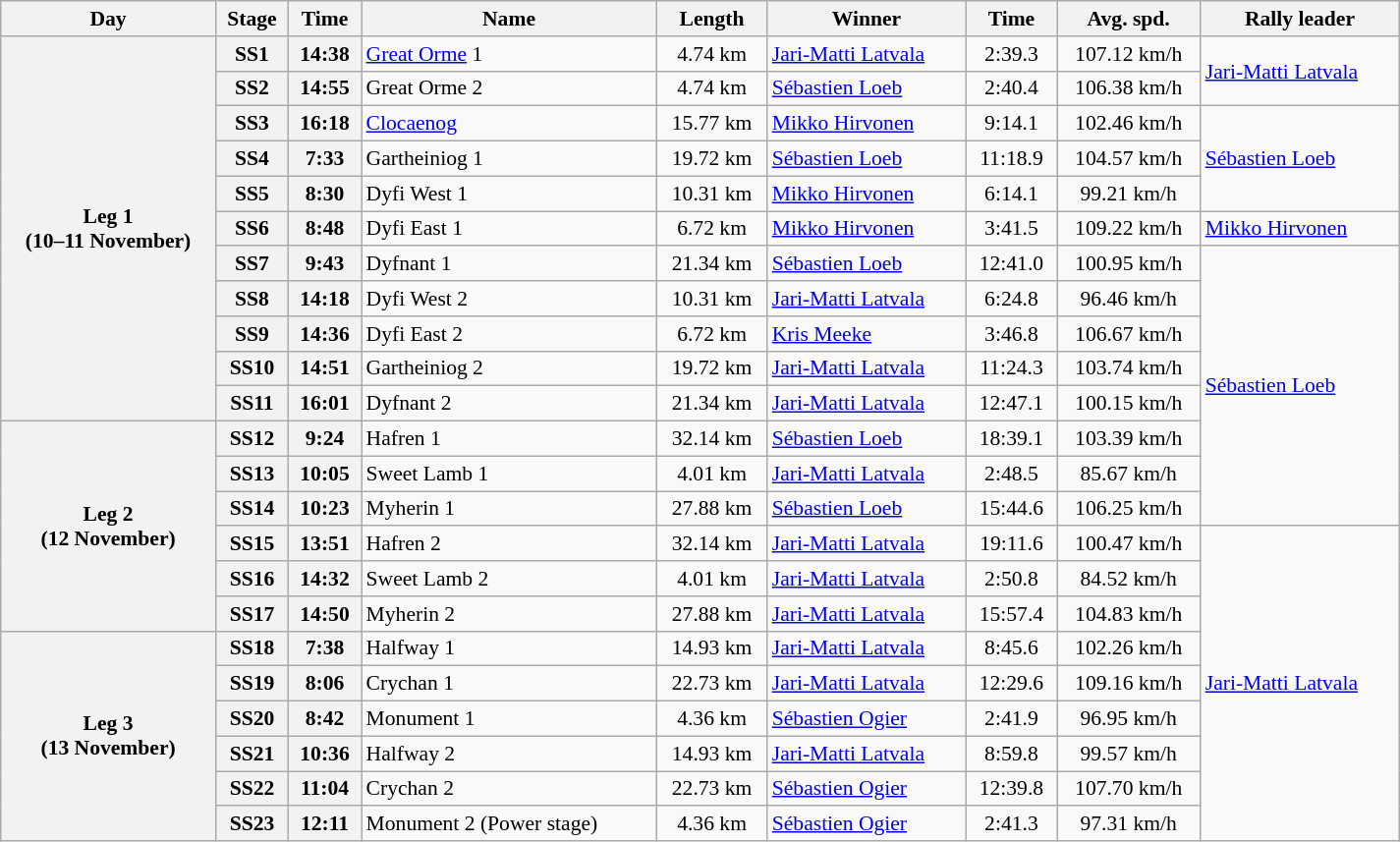<table class="wikitable" width=100% style="text-align: center; font-size: 90%; max-width: 950px;">
<tr>
<th>Day</th>
<th>Stage</th>
<th>Time</th>
<th>Name</th>
<th>Length</th>
<th>Winner</th>
<th>Time</th>
<th>Avg. spd.</th>
<th>Rally leader</th>
</tr>
<tr>
<th rowspan=11>Leg 1<br>(10–11 November)</th>
<th>SS1</th>
<th>14:38</th>
<td align=left><a href='#'>Great Orme</a> 1</td>
<td>4.74 km</td>
<td align=left> <a href='#'>Jari-Matti Latvala</a></td>
<td>2:39.3</td>
<td>107.12 km/h</td>
<td align=left rowspan=2> <a href='#'>Jari-Matti Latvala</a></td>
</tr>
<tr>
<th>SS2</th>
<th>14:55</th>
<td align=left>Great Orme 2</td>
<td>4.74 km</td>
<td align=left> <a href='#'>Sébastien Loeb</a></td>
<td>2:40.4</td>
<td>106.38 km/h</td>
</tr>
<tr>
<th>SS3</th>
<th>16:18</th>
<td align=left><a href='#'>Clocaenog</a></td>
<td>15.77 km</td>
<td align=left> <a href='#'>Mikko Hirvonen</a></td>
<td>9:14.1</td>
<td>102.46 km/h</td>
<td align=left rowspan=3> <a href='#'>Sébastien Loeb</a></td>
</tr>
<tr>
<th>SS4</th>
<th>7:33</th>
<td align=left>Gartheiniog 1</td>
<td>19.72 km</td>
<td align=left> <a href='#'>Sébastien Loeb</a></td>
<td>11:18.9</td>
<td>104.57 km/h</td>
</tr>
<tr>
<th>SS5</th>
<th>8:30</th>
<td align=left>Dyfi West 1</td>
<td>10.31 km</td>
<td align=left> <a href='#'>Mikko Hirvonen</a></td>
<td>6:14.1</td>
<td>99.21 km/h</td>
</tr>
<tr>
<th>SS6</th>
<th>8:48</th>
<td align=left>Dyfi East 1</td>
<td>6.72 km</td>
<td align=left> <a href='#'>Mikko Hirvonen</a></td>
<td>3:41.5</td>
<td>109.22 km/h</td>
<td align=left> <a href='#'>Mikko Hirvonen</a></td>
</tr>
<tr>
<th>SS7</th>
<th>9:43</th>
<td align=left>Dyfnant 1</td>
<td>21.34 km</td>
<td align=left> <a href='#'>Sébastien Loeb</a></td>
<td>12:41.0</td>
<td>100.95 km/h</td>
<td align=left rowspan=8> <a href='#'>Sébastien Loeb</a></td>
</tr>
<tr>
<th>SS8</th>
<th>14:18</th>
<td align=left>Dyfi West 2</td>
<td>10.31 km</td>
<td align=left> <a href='#'>Jari-Matti Latvala</a></td>
<td>6:24.8</td>
<td>96.46 km/h</td>
</tr>
<tr>
<th>SS9</th>
<th>14:36</th>
<td align=left>Dyfi East 2</td>
<td>6.72 km</td>
<td align=left> <a href='#'>Kris Meeke</a></td>
<td>3:46.8</td>
<td>106.67 km/h</td>
</tr>
<tr>
<th>SS10</th>
<th>14:51</th>
<td align=left>Gartheiniog 2</td>
<td>19.72 km</td>
<td align=left> <a href='#'>Jari-Matti Latvala</a></td>
<td>11:24.3</td>
<td>103.74 km/h</td>
</tr>
<tr>
<th>SS11</th>
<th>16:01</th>
<td align=left>Dyfnant 2</td>
<td>21.34 km</td>
<td align=left> <a href='#'>Jari-Matti Latvala</a></td>
<td>12:47.1</td>
<td>100.15 km/h</td>
</tr>
<tr>
<th rowspan=6>Leg 2<br>(12 November)</th>
<th>SS12</th>
<th>9:24</th>
<td align=left>Hafren 1</td>
<td>32.14 km</td>
<td align=left> <a href='#'>Sébastien Loeb</a></td>
<td>18:39.1</td>
<td>103.39 km/h</td>
</tr>
<tr>
<th>SS13</th>
<th>10:05</th>
<td align=left>Sweet Lamb 1</td>
<td>4.01 km</td>
<td align=left> <a href='#'>Jari-Matti Latvala</a></td>
<td>2:48.5</td>
<td>85.67 km/h</td>
</tr>
<tr>
<th>SS14</th>
<th>10:23</th>
<td align=left>Myherin 1</td>
<td>27.88 km</td>
<td align=left> <a href='#'>Sébastien Loeb</a></td>
<td>15:44.6</td>
<td>106.25 km/h</td>
</tr>
<tr>
<th>SS15</th>
<th>13:51</th>
<td align=left>Hafren 2</td>
<td>32.14 km</td>
<td align=left> <a href='#'>Jari-Matti Latvala</a></td>
<td>19:11.6</td>
<td>100.47 km/h</td>
<td align=left rowspan=9> <a href='#'>Jari-Matti Latvala</a></td>
</tr>
<tr>
<th>SS16</th>
<th>14:32</th>
<td align=left>Sweet Lamb 2</td>
<td>4.01 km</td>
<td align=left> <a href='#'>Jari-Matti Latvala</a></td>
<td>2:50.8</td>
<td>84.52 km/h</td>
</tr>
<tr>
<th>SS17</th>
<th>14:50</th>
<td align=left>Myherin 2</td>
<td>27.88 km</td>
<td align=left> <a href='#'>Jari-Matti Latvala</a></td>
<td>15:57.4</td>
<td>104.83 km/h</td>
</tr>
<tr>
<th rowspan=6>Leg 3<br>(13 November)</th>
<th>SS18</th>
<th>7:38</th>
<td align=left>Halfway 1</td>
<td>14.93 km</td>
<td align=left> <a href='#'>Jari-Matti Latvala</a></td>
<td>8:45.6</td>
<td>102.26 km/h</td>
</tr>
<tr>
<th>SS19</th>
<th>8:06</th>
<td align=left>Crychan 1</td>
<td>22.73 km</td>
<td align=left> <a href='#'>Jari-Matti Latvala</a></td>
<td>12:29.6</td>
<td>109.16 km/h</td>
</tr>
<tr>
<th>SS20</th>
<th>8:42</th>
<td align=left>Monument 1</td>
<td>4.36 km</td>
<td align=left> <a href='#'>Sébastien Ogier</a></td>
<td>2:41.9</td>
<td>96.95 km/h</td>
</tr>
<tr>
<th>SS21</th>
<th>10:36</th>
<td align=left>Halfway 2</td>
<td>14.93 km</td>
<td align=left> <a href='#'>Jari-Matti Latvala</a></td>
<td>8:59.8</td>
<td>99.57 km/h</td>
</tr>
<tr>
<th>SS22</th>
<th>11:04</th>
<td align=left>Crychan 2</td>
<td>22.73 km</td>
<td align=left> <a href='#'>Sébastien Ogier</a></td>
<td>12:39.8</td>
<td>107.70 km/h</td>
</tr>
<tr>
<th>SS23</th>
<th>12:11</th>
<td align=left>Monument 2 (Power stage)</td>
<td>4.36 km</td>
<td align=left> <a href='#'>Sébastien Ogier</a></td>
<td>2:41.3</td>
<td>97.31 km/h</td>
</tr>
</table>
